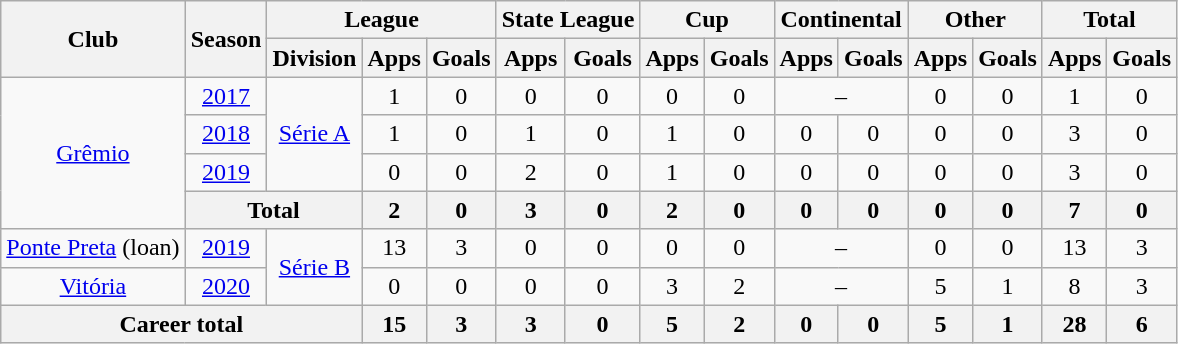<table class="wikitable" style="text-align: center">
<tr>
<th rowspan="2">Club</th>
<th rowspan="2">Season</th>
<th colspan="3">League</th>
<th colspan="2">State League</th>
<th colspan="2">Cup</th>
<th colspan="2">Continental</th>
<th colspan="2">Other</th>
<th colspan="2">Total</th>
</tr>
<tr>
<th>Division</th>
<th>Apps</th>
<th>Goals</th>
<th>Apps</th>
<th>Goals</th>
<th>Apps</th>
<th>Goals</th>
<th>Apps</th>
<th>Goals</th>
<th>Apps</th>
<th>Goals</th>
<th>Apps</th>
<th>Goals</th>
</tr>
<tr>
<td rowspan="4"><a href='#'>Grêmio</a></td>
<td><a href='#'>2017</a></td>
<td rowspan="3"><a href='#'>Série A</a></td>
<td>1</td>
<td>0</td>
<td>0</td>
<td>0</td>
<td>0</td>
<td>0</td>
<td colspan="2">–</td>
<td>0</td>
<td>0</td>
<td>1</td>
<td>0</td>
</tr>
<tr>
<td><a href='#'>2018</a></td>
<td>1</td>
<td>0</td>
<td>1</td>
<td>0</td>
<td>1</td>
<td>0</td>
<td>0</td>
<td>0</td>
<td>0</td>
<td>0</td>
<td>3</td>
<td>0</td>
</tr>
<tr>
<td><a href='#'>2019</a></td>
<td>0</td>
<td>0</td>
<td>2</td>
<td>0</td>
<td>1</td>
<td>0</td>
<td>0</td>
<td>0</td>
<td>0</td>
<td>0</td>
<td>3</td>
<td>0</td>
</tr>
<tr>
<th colspan="2"><strong>Total</strong></th>
<th>2</th>
<th>0</th>
<th>3</th>
<th>0</th>
<th>2</th>
<th>0</th>
<th>0</th>
<th>0</th>
<th>0</th>
<th>0</th>
<th>7</th>
<th>0</th>
</tr>
<tr>
<td><a href='#'>Ponte Preta</a> (loan)</td>
<td><a href='#'>2019</a></td>
<td rowspan="2"><a href='#'>Série B</a></td>
<td>13</td>
<td>3</td>
<td>0</td>
<td>0</td>
<td>0</td>
<td>0</td>
<td colspan="2">–</td>
<td>0</td>
<td>0</td>
<td>13</td>
<td>3</td>
</tr>
<tr>
<td><a href='#'>Vitória</a></td>
<td><a href='#'>2020</a></td>
<td>0</td>
<td>0</td>
<td>0</td>
<td>0</td>
<td>3</td>
<td>2</td>
<td colspan="2">–</td>
<td>5</td>
<td>1</td>
<td>8</td>
<td>3</td>
</tr>
<tr>
<th colspan="3"><strong>Career total</strong></th>
<th>15</th>
<th>3</th>
<th>3</th>
<th>0</th>
<th>5</th>
<th>2</th>
<th>0</th>
<th>0</th>
<th>5</th>
<th>1</th>
<th>28</th>
<th>6</th>
</tr>
</table>
